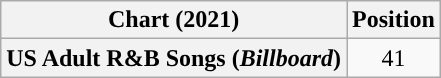<table class="wikitable sortable plainrowheaders" style="text-align:center">
<tr>
<th scope="col">Chart (2021)</th>
<th scope="col">Position</th>
</tr>
<tr>
<th scope="row">US Adult R&B Songs (<em>Billboard</em>)</th>
<td>41</td>
</tr>
</table>
